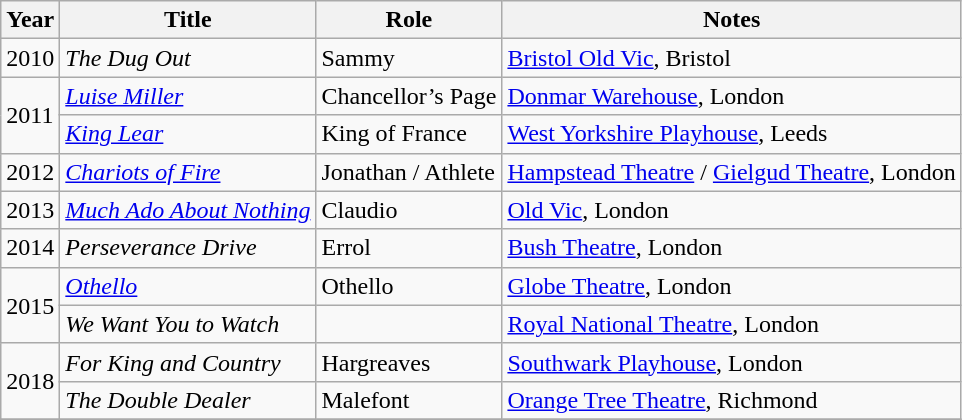<table class="wikitable sortable">
<tr>
<th>Year</th>
<th>Title</th>
<th>Role</th>
<th class="unsortable">Notes</th>
</tr>
<tr>
<td>2010</td>
<td><em>The Dug Out</em></td>
<td>Sammy</td>
<td><a href='#'>Bristol Old Vic</a>, Bristol</td>
</tr>
<tr>
<td rowspan="2">2011</td>
<td><em><a href='#'>Luise Miller</a></em></td>
<td>Chancellor’s Page</td>
<td><a href='#'>Donmar Warehouse</a>, London</td>
</tr>
<tr>
<td><em><a href='#'>King Lear</a></em></td>
<td>King of France</td>
<td><a href='#'>West Yorkshire Playhouse</a>, Leeds</td>
</tr>
<tr>
<td>2012</td>
<td><em><a href='#'>Chariots of Fire</a></em></td>
<td>Jonathan / Athlete</td>
<td><a href='#'>Hampstead Theatre</a> / <a href='#'>Gielgud Theatre</a>, London</td>
</tr>
<tr>
<td>2013</td>
<td><em><a href='#'>Much Ado About Nothing</a></em></td>
<td>Claudio</td>
<td><a href='#'>Old Vic</a>, London</td>
</tr>
<tr>
<td>2014</td>
<td><em>Perseverance Drive</em></td>
<td>Errol</td>
<td><a href='#'>Bush Theatre</a>, London</td>
</tr>
<tr>
<td rowspan="2">2015</td>
<td><em><a href='#'>Othello</a></em></td>
<td>Othello</td>
<td><a href='#'>Globe Theatre</a>, London</td>
</tr>
<tr>
<td><em>We Want You to Watch</em></td>
<td></td>
<td><a href='#'>Royal National Theatre</a>, London</td>
</tr>
<tr>
<td rowspan="2">2018</td>
<td><em>For King and Country</em></td>
<td>Hargreaves</td>
<td><a href='#'>Southwark Playhouse</a>, London</td>
</tr>
<tr>
<td><em>The Double Dealer</em></td>
<td>Malefont</td>
<td><a href='#'>Orange Tree Theatre</a>, Richmond</td>
</tr>
<tr>
</tr>
</table>
